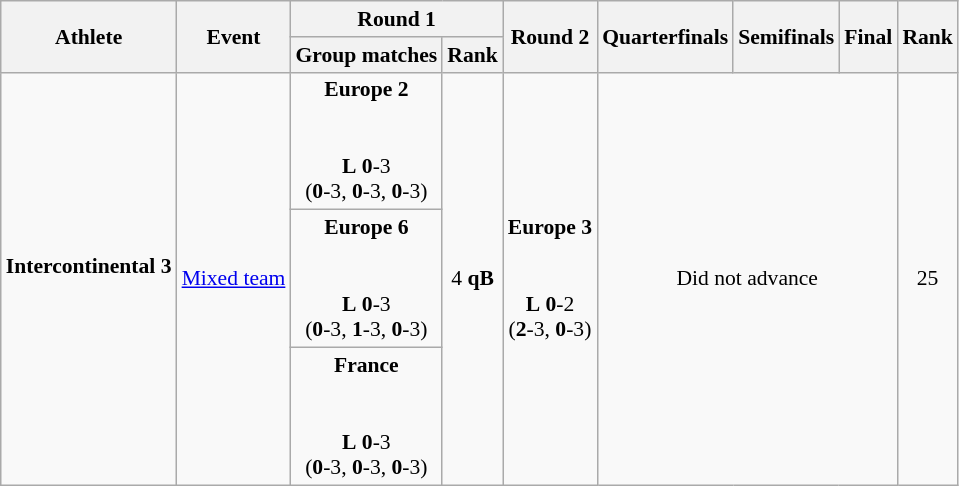<table class="wikitable" style="font-size:90%;">
<tr>
<th rowspan=2>Athlete</th>
<th rowspan=2>Event</th>
<th colspan=2>Round 1</th>
<th rowspan=2>Round 2</th>
<th rowspan=2>Quarterfinals</th>
<th rowspan=2>Semifinals</th>
<th rowspan=2>Final</th>
<th rowspan=2>Rank</th>
</tr>
<tr>
<th>Group matches</th>
<th>Rank</th>
</tr>
<tr>
<td rowspan=3><strong>Intercontinental 3</strong><br><br></td>
<td rowspan=3><a href='#'>Mixed team</a></td>
<td align=center><strong>Europe 2</strong><br><br><br> <strong>L</strong> <strong>0</strong>-3 <br> (<strong>0</strong>-3, <strong>0</strong>-3, <strong>0</strong>-3)</td>
<td rowspan="3" style="text-align:center;">4 <strong>qB</strong></td>
<td style="text-align:center;" rowspan="3"><strong>Europe 3</strong><br><br><br> <strong>L</strong> <strong>0</strong>-2 <br> (<strong>2</strong>-3, <strong>0</strong>-3)</td>
<td rowspan="3" colspan="3" style="text-align:center;">Did not advance</td>
<td rowspan="3" style="text-align:center;">25</td>
</tr>
<tr>
<td align=center><strong>Europe 6</strong><br><br><br> <strong>L</strong> <strong>0</strong>-3 <br> (<strong>0</strong>-3, <strong>1</strong>-3, <strong>0</strong>-3)</td>
</tr>
<tr>
<td align=center><strong>France</strong><br><br><br> <strong>L</strong> <strong>0</strong>-3 <br> (<strong>0</strong>-3, <strong>0</strong>-3, <strong>0</strong>-3)</td>
</tr>
</table>
